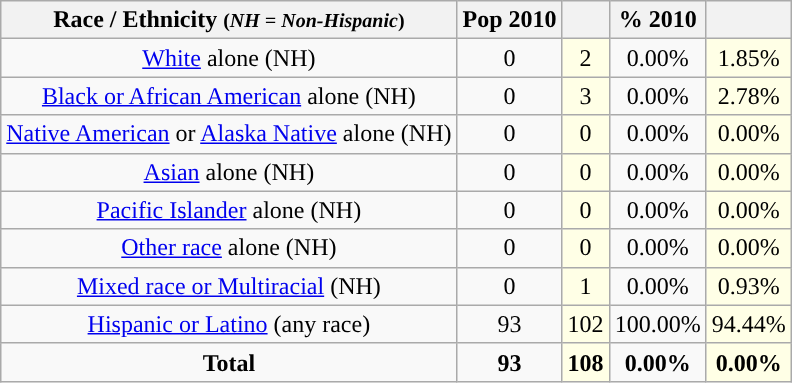<table class="wikitable" style="text-align:center;">
<tr>
<th>Race / Ethnicity <small>(<em>NH = Non-Hispanic</em>)</small></th>
<th>Pop 2010</th>
<th></th>
<th>% 2010</th>
<th></th>
</tr>
<tr>
<td><a href='#'>White</a> alone (NH)</td>
<td>0</td>
<td style='background: #ffffe6;'>2</td>
<td>0.00%</td>
<td style='background: #ffffe6;'>1.85%</td>
</tr>
<tr>
<td><a href='#'>Black or African American</a> alone (NH)</td>
<td>0</td>
<td style='background: #ffffe6;'>3</td>
<td>0.00%</td>
<td style='background: #ffffe6;'>2.78%</td>
</tr>
<tr>
<td><a href='#'>Native American</a> or <a href='#'>Alaska Native</a> alone (NH)</td>
<td>0</td>
<td style='background: #ffffe6;'>0</td>
<td>0.00%</td>
<td style='background: #ffffe6;'>0.00%</td>
</tr>
<tr>
<td><a href='#'>Asian</a> alone (NH)</td>
<td>0</td>
<td style='background: #ffffe6;'>0</td>
<td>0.00%</td>
<td style='background: #ffffe6;'>0.00%</td>
</tr>
<tr>
<td><a href='#'>Pacific Islander</a> alone (NH)</td>
<td>0</td>
<td style='background: #ffffe6;'>0</td>
<td>0.00%</td>
<td style='background: #ffffe6;'>0.00%</td>
</tr>
<tr>
<td><a href='#'>Other race</a> alone (NH)</td>
<td>0</td>
<td style='background: #ffffe6;'>0</td>
<td>0.00%</td>
<td style='background: #ffffe6;'>0.00%</td>
</tr>
<tr>
<td><a href='#'>Mixed race or Multiracial</a> (NH)</td>
<td>0</td>
<td style='background: #ffffe6;'>1</td>
<td>0.00%</td>
<td style='background: #ffffe6;'>0.93%</td>
</tr>
<tr>
<td><a href='#'>Hispanic or Latino</a> (any race)</td>
<td>93</td>
<td style='background: #ffffe6;'>102</td>
<td>100.00%</td>
<td style='background: #ffffe6;'>94.44%</td>
</tr>
<tr>
<td><strong>Total</strong></td>
<td><strong>93</strong></td>
<td style='background: #ffffe6;'><strong>108</strong></td>
<td><strong>0.00%</strong></td>
<td style='background: #ffffe6;'><strong>0.00%</strong></td>
</tr>
</table>
